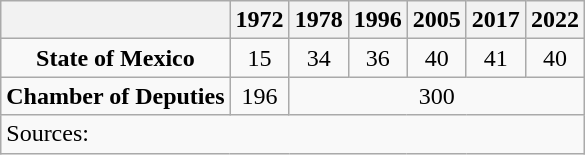<table class="wikitable" style="text-align: center">
<tr>
<th></th>
<th>1972</th>
<th>1978</th>
<th>1996</th>
<th>2005</th>
<th>2017</th>
<th>2022</th>
</tr>
<tr>
<td><strong>State of Mexico</strong></td>
<td>15</td>
<td>34</td>
<td>36</td>
<td>40</td>
<td>41</td>
<td>40</td>
</tr>
<tr>
<td><strong>Chamber of Deputies</strong></td>
<td>196</td>
<td colspan=5>300</td>
</tr>
<tr>
<td colspan=7 style="text-align: left">Sources: </td>
</tr>
</table>
